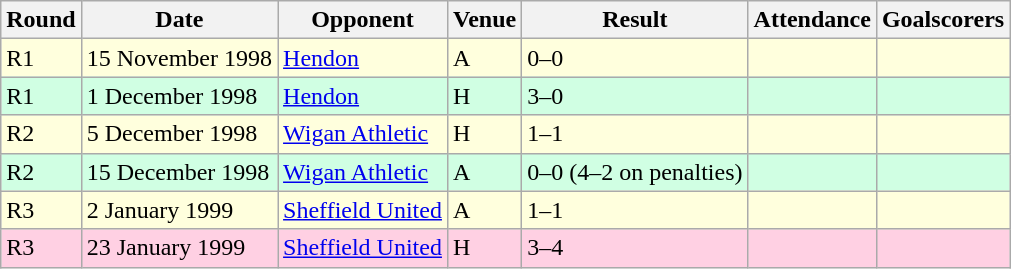<table class="wikitable">
<tr>
<th>Round</th>
<th>Date</th>
<th>Opponent</th>
<th>Venue</th>
<th>Result</th>
<th>Attendance</th>
<th>Goalscorers</th>
</tr>
<tr style="background-color: #ffffdd;">
<td>R1</td>
<td>15  November 1998</td>
<td><a href='#'>Hendon</a></td>
<td>A</td>
<td>0–0</td>
<td></td>
<td></td>
</tr>
<tr style="background-color: #d0ffe3;">
<td>R1</td>
<td>1 December 1998</td>
<td><a href='#'>Hendon</a></td>
<td>H</td>
<td>3–0</td>
<td></td>
<td></td>
</tr>
<tr style="background-color: #ffffdd;">
<td>R2</td>
<td>5 December 1998</td>
<td><a href='#'>Wigan Athletic</a></td>
<td>H</td>
<td>1–1</td>
<td></td>
<td></td>
</tr>
<tr style="background-color: #d0ffe3;">
<td>R2</td>
<td>15 December 1998</td>
<td><a href='#'>Wigan Athletic</a></td>
<td>A</td>
<td>0–0 (4–2 on penalties)</td>
<td></td>
<td></td>
</tr>
<tr style="background-color: #ffffdd;">
<td>R3</td>
<td>2 January 1999</td>
<td><a href='#'>Sheffield United</a></td>
<td>A</td>
<td>1–1</td>
<td></td>
<td></td>
</tr>
<tr style="background-color: #ffd0e3;">
<td>R3</td>
<td>23 January 1999</td>
<td><a href='#'>Sheffield United</a></td>
<td>H</td>
<td>3–4</td>
<td></td>
<td></td>
</tr>
</table>
